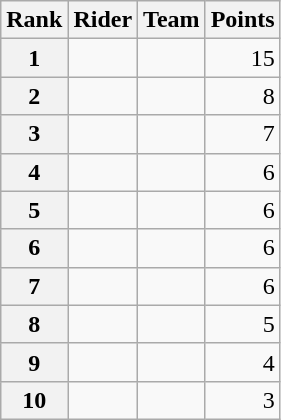<table class="wikitable" margin-bottom:0;">
<tr>
<th scope="col">Rank</th>
<th scope="col">Rider</th>
<th scope="col">Team</th>
<th scope="col">Points</th>
</tr>
<tr>
<th scope="row">1</th>
<td> </td>
<td></td>
<td align="right">15</td>
</tr>
<tr>
<th scope="row">2</th>
<td> </td>
<td></td>
<td align="right">8</td>
</tr>
<tr>
<th scope="row">3</th>
<td></td>
<td></td>
<td align="right">7</td>
</tr>
<tr>
<th scope="row">4</th>
<td></td>
<td></td>
<td align="right">6</td>
</tr>
<tr>
<th scope="row">5</th>
<td></td>
<td></td>
<td align="right">6</td>
</tr>
<tr>
<th scope="row">6</th>
<td></td>
<td></td>
<td align="right">6</td>
</tr>
<tr>
<th scope="row">7</th>
<td></td>
<td></td>
<td align="right">6</td>
</tr>
<tr>
<th scope="row">8</th>
<td></td>
<td></td>
<td align="right">5</td>
</tr>
<tr>
<th scope="row">9</th>
<td></td>
<td></td>
<td align="right">4</td>
</tr>
<tr>
<th scope="row">10</th>
<td></td>
<td></td>
<td align="right">3</td>
</tr>
</table>
